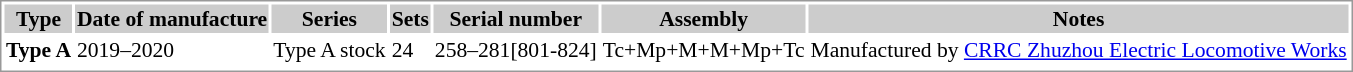<table border=0 style="border: 1px solid #999; background-color:white; text-align:left;font-size:90%">
<tr align="center" bgcolor=#cccccc>
<th>Type</th>
<th>Date of manufacture</th>
<th>Series</th>
<th>Sets</th>
<th>Serial number</th>
<th>Assembly</th>
<th>Notes</th>
</tr>
<tr>
<td><strong>Type A</strong></td>
<td>2019–2020</td>
<td>Type A stock</td>
<td>24</td>
<td>258–281[801-824]</td>
<td>Tc+Mp+M+M+Mp+Tc</td>
<td>Manufactured by <a href='#'>CRRC Zhuzhou Electric Locomotive Works</a></td>
</tr>
<tr>
</tr>
</table>
